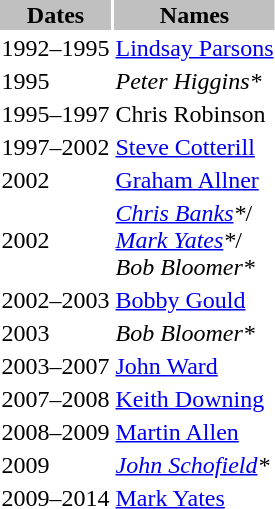<table class="toccolours">
<tr>
<th bgcolor=silver>Dates</th>
<th bgcolor=silver>Names</th>
</tr>
<tr>
<td>1992–1995</td>
<td> <a href='#'>Lindsay Parsons</a></td>
</tr>
<tr>
<td>1995</td>
<td> <em>Peter Higgins*</em></td>
</tr>
<tr>
<td>1995–1997</td>
<td> Chris Robinson</td>
</tr>
<tr>
<td>1997–2002</td>
<td> <a href='#'>Steve Cotterill</a></td>
</tr>
<tr>
<td>2002</td>
<td> <a href='#'>Graham Allner</a></td>
</tr>
<tr>
<td>2002</td>
<td> <em><a href='#'>Chris Banks</a>*</em>/<br> <em><a href='#'>Mark Yates</a>*</em>/<br> <em>Bob Bloomer*</em></td>
</tr>
<tr>
<td>2002–2003</td>
<td> <a href='#'>Bobby Gould</a></td>
</tr>
<tr>
<td>2003</td>
<td> <em>Bob Bloomer*</em></td>
</tr>
<tr>
<td>2003–2007</td>
<td> <a href='#'>John Ward</a></td>
</tr>
<tr>
<td>2007–2008</td>
<td> <a href='#'>Keith Downing</a></td>
</tr>
<tr>
<td>2008–2009</td>
<td> <a href='#'>Martin Allen</a></td>
</tr>
<tr>
<td>2009</td>
<td> <em><a href='#'>John Schofield</a>*</em></td>
</tr>
<tr>
<td>2009–2014</td>
<td> <a href='#'>Mark Yates</a></td>
</tr>
</table>
